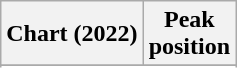<table class="wikitable sortable plainrowheaders" style="text-align:center">
<tr>
<th scope="col">Chart (2022)</th>
<th scope="col">Peak<br>position</th>
</tr>
<tr>
</tr>
<tr>
</tr>
<tr>
</tr>
<tr>
</tr>
<tr>
</tr>
</table>
